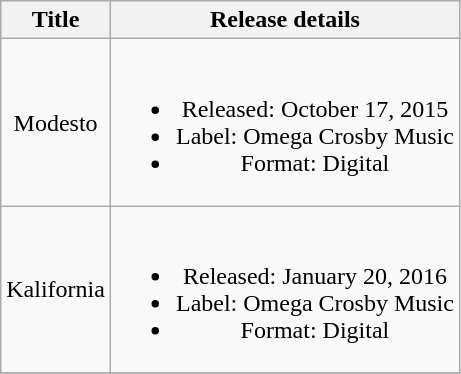<table class="wikitable plainrowheaders" style="text-align:center;">
<tr>
<th>Title</th>
<th>Release details</th>
</tr>
<tr>
<td>Modesto</td>
<td><br><ul><li>Released: October 17, 2015</li><li>Label: Omega Crosby Music</li><li>Format: Digital</li></ul></td>
</tr>
<tr>
<td>Kalifornia</td>
<td><br><ul><li>Released: January 20, 2016</li><li>Label: Omega Crosby Music</li><li>Format: Digital</li></ul></td>
</tr>
<tr>
</tr>
</table>
